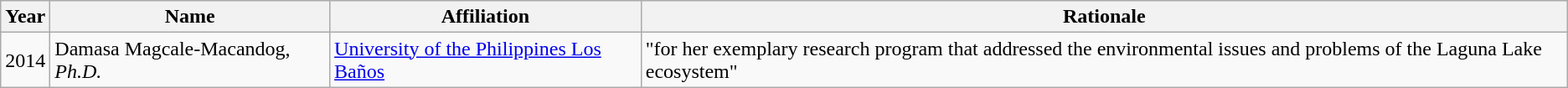<table class="wikitable sortable">
<tr>
<th>Year</th>
<th>Name</th>
<th>Affiliation</th>
<th>Rationale</th>
</tr>
<tr>
<td>2014</td>
<td>Damasa Magcale-Macandog, <em>Ph.D.</em></td>
<td><a href='#'>University of the Philippines Los Baños</a></td>
<td>"for her exemplary research program that addressed the environmental issues and problems of the Laguna Lake ecosystem"</td>
</tr>
</table>
